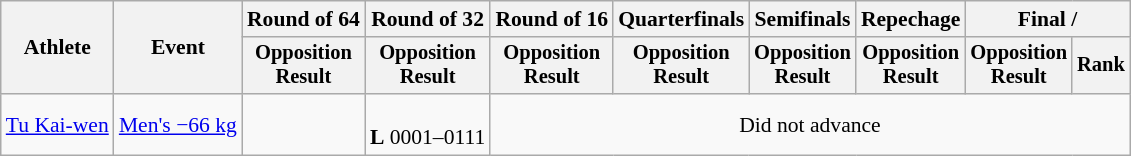<table class="wikitable" style="font-size:90%">
<tr>
<th rowspan="2">Athlete</th>
<th rowspan="2">Event</th>
<th>Round of 64</th>
<th>Round of 32</th>
<th>Round of 16</th>
<th>Quarterfinals</th>
<th>Semifinals</th>
<th>Repechage</th>
<th colspan=2>Final / </th>
</tr>
<tr style="font-size:95%">
<th>Opposition<br>Result</th>
<th>Opposition<br>Result</th>
<th>Opposition<br>Result</th>
<th>Opposition<br>Result</th>
<th>Opposition<br>Result</th>
<th>Opposition<br>Result</th>
<th>Opposition<br>Result</th>
<th>Rank</th>
</tr>
<tr align=center>
<td align=left><a href='#'>Tu Kai-wen</a></td>
<td align=left><a href='#'>Men's −66 kg</a></td>
<td></td>
<td><br><strong>L</strong> 0001–0111</td>
<td colspan=6>Did not advance</td>
</tr>
</table>
